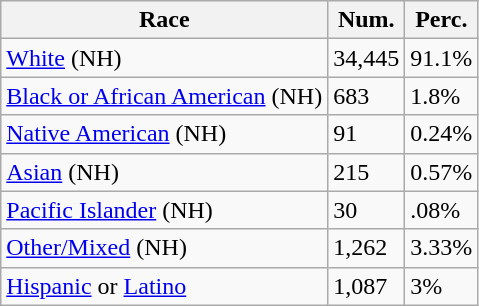<table class="wikitable">
<tr>
<th>Race</th>
<th>Num.</th>
<th>Perc.</th>
</tr>
<tr>
<td><a href='#'>White</a> (NH)</td>
<td>34,445</td>
<td>91.1%</td>
</tr>
<tr>
<td><a href='#'>Black or African American</a> (NH)</td>
<td>683</td>
<td>1.8%</td>
</tr>
<tr>
<td><a href='#'>Native American</a> (NH)</td>
<td>91</td>
<td>0.24%</td>
</tr>
<tr>
<td><a href='#'>Asian</a> (NH)</td>
<td>215</td>
<td>0.57%</td>
</tr>
<tr>
<td><a href='#'>Pacific Islander</a> (NH)</td>
<td>30</td>
<td>.08%</td>
</tr>
<tr>
<td><a href='#'>Other/Mixed</a> (NH)</td>
<td>1,262</td>
<td>3.33%</td>
</tr>
<tr>
<td><a href='#'>Hispanic</a> or <a href='#'>Latino</a></td>
<td>1,087</td>
<td>3%</td>
</tr>
</table>
